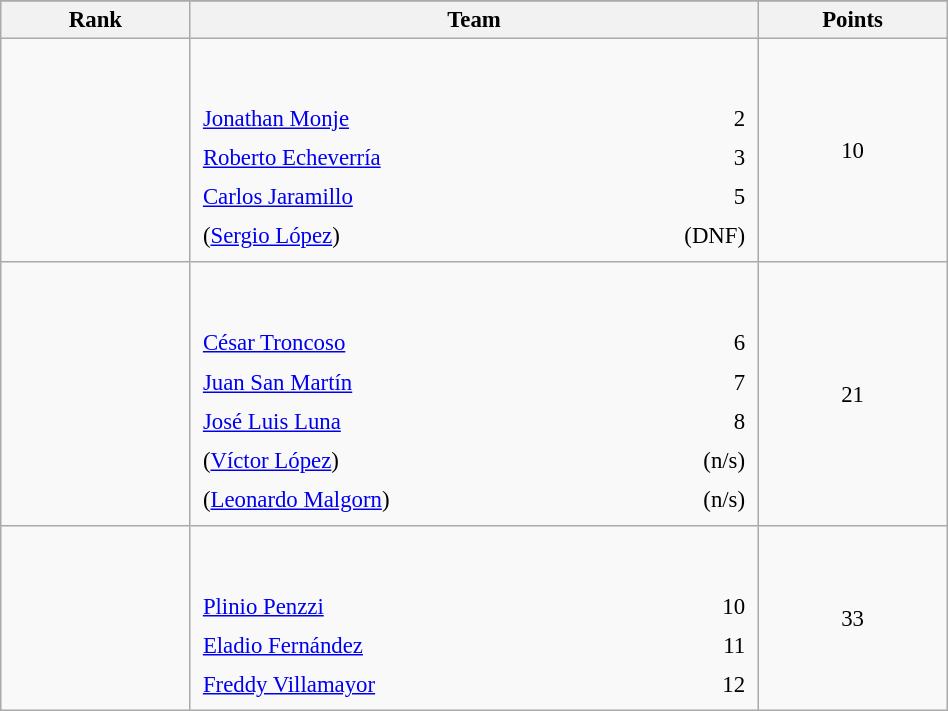<table class="wikitable sortable" style=" text-align:center; font-size:95%;" width="50%">
<tr>
</tr>
<tr>
<th width=10%>Rank</th>
<th width=30%>Team</th>
<th width=10%>Points</th>
</tr>
<tr>
<td align=center></td>
<td align=left> <br><br><table width=100%>
<tr>
<td align=left style="border:0"><a href='#'>Jonathan Monje</a></td>
<td align=right style="border:0">2</td>
</tr>
<tr>
<td align=left style="border:0"><a href='#'>Roberto Echeverría</a></td>
<td align=right style="border:0">3</td>
</tr>
<tr>
<td align=left style="border:0"><a href='#'>Carlos Jaramillo</a></td>
<td align=right style="border:0">5</td>
</tr>
<tr>
<td align=left style="border:0">(<a href='#'>Sergio López</a>)</td>
<td align=right style="border:0">(DNF)</td>
</tr>
</table>
</td>
<td>10</td>
</tr>
<tr>
<td align=center></td>
<td align=left> <br><br><table width=100%>
<tr>
<td align=left style="border:0"><a href='#'>César Troncoso</a></td>
<td align=right style="border:0">6</td>
</tr>
<tr>
<td align=left style="border:0"><a href='#'>Juan San Martín</a></td>
<td align=right style="border:0">7</td>
</tr>
<tr>
<td align=left style="border:0"><a href='#'>José Luis Luna</a></td>
<td align=right style="border:0">8</td>
</tr>
<tr>
<td align=left style="border:0">(<a href='#'>Víctor López</a>)</td>
<td align=right style="border:0">(n/s)</td>
</tr>
<tr>
<td align=left style="border:0">(<a href='#'>Leonardo Malgorn</a>)</td>
<td align=right style="border:0">(n/s)</td>
</tr>
</table>
</td>
<td>21</td>
</tr>
<tr>
<td align=center></td>
<td align=left> <br><br><table width=100%>
<tr>
<td align=left style="border:0"><a href='#'>Plinio Penzzi</a></td>
<td align=right style="border:0">10</td>
</tr>
<tr>
<td align=left style="border:0"><a href='#'>Eladio Fernández</a></td>
<td align=right style="border:0">11</td>
</tr>
<tr>
<td align=left style="border:0"><a href='#'>Freddy Villamayor</a></td>
<td align=right style="border:0">12</td>
</tr>
</table>
</td>
<td>33</td>
</tr>
</table>
